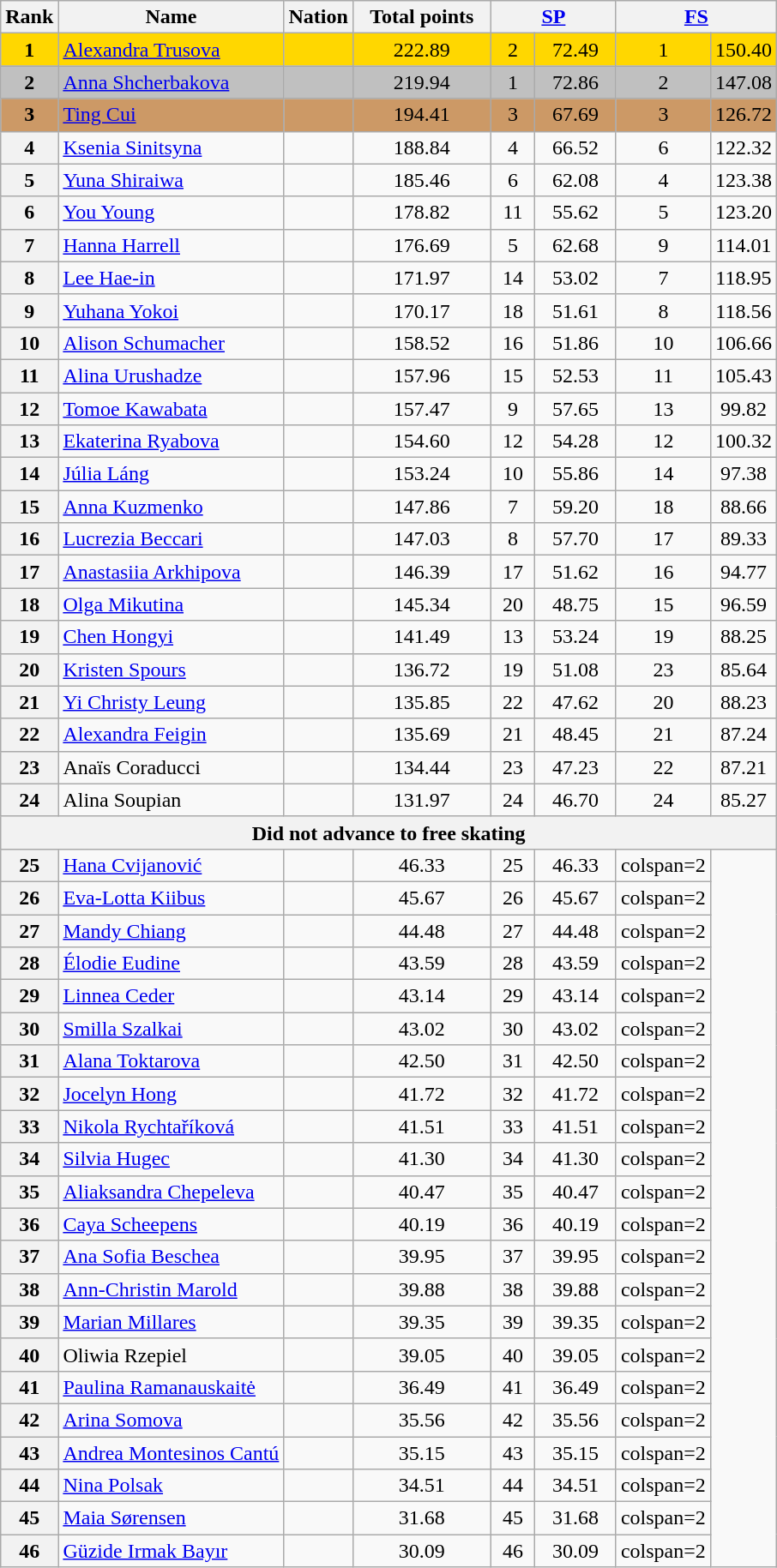<table class="wikitable sortable">
<tr>
<th>Rank</th>
<th>Name</th>
<th>Nation</th>
<th width="100px">Total points</th>
<th colspan="2" width="90px"><a href='#'>SP</a></th>
<th colspan="2" width="90px"><a href='#'>FS</a></th>
</tr>
<tr bgcolor="gold">
<td align="center" bgcolor="gold"><strong>1</strong></td>
<td><a href='#'>Alexandra Trusova</a></td>
<td></td>
<td align="center">222.89</td>
<td align="center">2</td>
<td align="center">72.49</td>
<td align="center">1</td>
<td align="center">150.40</td>
</tr>
<tr bgcolor="silver">
<td align="center" bgcolor="silver"><strong>2</strong></td>
<td><a href='#'>Anna Shcherbakova</a></td>
<td></td>
<td align="center">219.94</td>
<td align="center">1</td>
<td align="center">72.86</td>
<td align="center">2</td>
<td align="center">147.08</td>
</tr>
<tr bgcolor="#cc9966">
<td align="center" bgcolor="#cc9966"><strong>3</strong></td>
<td><a href='#'>Ting Cui</a></td>
<td></td>
<td align="center">194.41</td>
<td align="center">3</td>
<td align="center">67.69</td>
<td align="center">3</td>
<td align="center">126.72</td>
</tr>
<tr>
<th>4</th>
<td><a href='#'>Ksenia Sinitsyna</a></td>
<td></td>
<td align="center">188.84</td>
<td align="center">4</td>
<td align="center">66.52</td>
<td align="center">6</td>
<td align="center">122.32</td>
</tr>
<tr>
<th>5</th>
<td><a href='#'>Yuna Shiraiwa</a></td>
<td></td>
<td align="center">185.46</td>
<td align="center">6</td>
<td align="center">62.08</td>
<td align="center">4</td>
<td align="center">123.38</td>
</tr>
<tr>
<th>6</th>
<td><a href='#'>You Young</a></td>
<td></td>
<td align="center">178.82</td>
<td align="center">11</td>
<td align="center">55.62</td>
<td align="center">5</td>
<td align="center">123.20</td>
</tr>
<tr>
<th>7</th>
<td><a href='#'>Hanna Harrell</a></td>
<td></td>
<td align="center">176.69</td>
<td align="center">5</td>
<td align="center">62.68</td>
<td align="center">9</td>
<td align="center">114.01</td>
</tr>
<tr>
<th>8</th>
<td><a href='#'>Lee Hae-in</a></td>
<td></td>
<td align="center">171.97</td>
<td align="center">14</td>
<td align="center">53.02</td>
<td align="center">7</td>
<td align="center">118.95</td>
</tr>
<tr>
<th>9</th>
<td><a href='#'>Yuhana Yokoi</a></td>
<td></td>
<td align="center">170.17</td>
<td align="center">18</td>
<td align="center">51.61</td>
<td align="center">8</td>
<td align="center">118.56</td>
</tr>
<tr>
<th>10</th>
<td><a href='#'>Alison Schumacher</a></td>
<td></td>
<td align="center">158.52</td>
<td align="center">16</td>
<td align="center">51.86</td>
<td align="center">10</td>
<td align="center">106.66</td>
</tr>
<tr>
<th>11</th>
<td><a href='#'>Alina Urushadze</a></td>
<td></td>
<td align="center">157.96</td>
<td align="center">15</td>
<td align="center">52.53</td>
<td align="center">11</td>
<td align="center">105.43</td>
</tr>
<tr>
<th>12</th>
<td><a href='#'>Tomoe Kawabata</a></td>
<td></td>
<td align="center">157.47</td>
<td align="center">9</td>
<td align="center">57.65</td>
<td align="center">13</td>
<td align="center">99.82</td>
</tr>
<tr>
<th>13</th>
<td><a href='#'>Ekaterina Ryabova</a></td>
<td></td>
<td align="center">154.60</td>
<td align="center">12</td>
<td align="center">54.28</td>
<td align="center">12</td>
<td align="center">100.32</td>
</tr>
<tr>
<th>14</th>
<td><a href='#'>Júlia Láng</a></td>
<td></td>
<td align="center">153.24</td>
<td align="center">10</td>
<td align="center">55.86</td>
<td align="center">14</td>
<td align="center">97.38</td>
</tr>
<tr>
<th>15</th>
<td><a href='#'>Anna Kuzmenko</a></td>
<td></td>
<td align="center">147.86</td>
<td align="center">7</td>
<td align="center">59.20</td>
<td align="center">18</td>
<td align="center">88.66</td>
</tr>
<tr>
<th>16</th>
<td><a href='#'>Lucrezia Beccari</a></td>
<td></td>
<td align="center">147.03</td>
<td align="center">8</td>
<td align="center">57.70</td>
<td align="center">17</td>
<td align="center">89.33</td>
</tr>
<tr>
<th>17</th>
<td><a href='#'>Anastasiia Arkhipova</a></td>
<td></td>
<td align="center">146.39</td>
<td align="center">17</td>
<td align="center">51.62</td>
<td align="center">16</td>
<td align="center">94.77</td>
</tr>
<tr>
<th>18</th>
<td><a href='#'>Olga Mikutina</a></td>
<td></td>
<td align="center">145.34</td>
<td align="center">20</td>
<td align="center">48.75</td>
<td align="center">15</td>
<td align="center">96.59</td>
</tr>
<tr>
<th>19</th>
<td><a href='#'>Chen Hongyi</a></td>
<td></td>
<td align="center">141.49</td>
<td align="center">13</td>
<td align="center">53.24</td>
<td align="center">19</td>
<td align="center">88.25</td>
</tr>
<tr>
<th>20</th>
<td><a href='#'>Kristen Spours</a></td>
<td></td>
<td align="center">136.72</td>
<td align="center">19</td>
<td align="center">51.08</td>
<td align="center">23</td>
<td align="center">85.64</td>
</tr>
<tr>
<th>21</th>
<td><a href='#'>Yi Christy Leung</a></td>
<td></td>
<td align="center">135.85</td>
<td align="center">22</td>
<td align="center">47.62</td>
<td align="center">20</td>
<td align="center">88.23</td>
</tr>
<tr>
<th>22</th>
<td><a href='#'>Alexandra Feigin</a></td>
<td></td>
<td align="center">135.69</td>
<td align="center">21</td>
<td align="center">48.45</td>
<td align="center">21</td>
<td align="center">87.24</td>
</tr>
<tr>
<th>23</th>
<td>Anaïs Coraducci</td>
<td></td>
<td align="center">134.44</td>
<td align="center">23</td>
<td align="center">47.23</td>
<td align="center">22</td>
<td align="center">87.21</td>
</tr>
<tr>
<th>24</th>
<td>Alina Soupian</td>
<td></td>
<td align="center">131.97</td>
<td align="center">24</td>
<td align="center">46.70</td>
<td align="center">24</td>
<td align="center">85.27</td>
</tr>
<tr>
<th colspan=8>Did not advance to free skating</th>
</tr>
<tr>
<th>25</th>
<td><a href='#'>Hana Cvijanović</a></td>
<td></td>
<td align="center">46.33</td>
<td align="center">25</td>
<td align="center">46.33</td>
<td>colspan=2 </td>
</tr>
<tr>
<th>26</th>
<td><a href='#'>Eva-Lotta Kiibus</a></td>
<td></td>
<td align="center">45.67</td>
<td align="center">26</td>
<td align="center">45.67</td>
<td>colspan=2 </td>
</tr>
<tr>
<th>27</th>
<td><a href='#'>Mandy Chiang</a></td>
<td></td>
<td align="center">44.48</td>
<td align="center">27</td>
<td align="center">44.48</td>
<td>colspan=2 </td>
</tr>
<tr>
<th>28</th>
<td><a href='#'>Élodie Eudine</a></td>
<td></td>
<td align="center">43.59</td>
<td align="center">28</td>
<td align="center">43.59</td>
<td>colspan=2 </td>
</tr>
<tr>
<th>29</th>
<td><a href='#'>Linnea Ceder</a></td>
<td></td>
<td align="center">43.14</td>
<td align="center">29</td>
<td align="center">43.14</td>
<td>colspan=2 </td>
</tr>
<tr>
<th>30</th>
<td><a href='#'>Smilla Szalkai</a></td>
<td></td>
<td align="center">43.02</td>
<td align="center">30</td>
<td align="center">43.02</td>
<td>colspan=2 </td>
</tr>
<tr>
<th>31</th>
<td><a href='#'>Alana Toktarova</a></td>
<td></td>
<td align="center">42.50</td>
<td align="center">31</td>
<td align="center">42.50</td>
<td>colspan=2 </td>
</tr>
<tr>
<th>32</th>
<td><a href='#'>Jocelyn Hong</a></td>
<td></td>
<td align="center">41.72</td>
<td align="center">32</td>
<td align="center">41.72</td>
<td>colspan=2 </td>
</tr>
<tr>
<th>33</th>
<td><a href='#'>Nikola Rychtaříková</a></td>
<td></td>
<td align="center">41.51</td>
<td align="center">33</td>
<td align="center">41.51</td>
<td>colspan=2 </td>
</tr>
<tr>
<th>34</th>
<td><a href='#'>Silvia Hugec</a></td>
<td></td>
<td align="center">41.30</td>
<td align="center">34</td>
<td align="center">41.30</td>
<td>colspan=2 </td>
</tr>
<tr>
<th>35</th>
<td><a href='#'>Aliaksandra Chepeleva</a></td>
<td></td>
<td align="center">40.47</td>
<td align="center">35</td>
<td align="center">40.47</td>
<td>colspan=2 </td>
</tr>
<tr>
<th>36</th>
<td><a href='#'>Caya Scheepens</a></td>
<td></td>
<td align="center">40.19</td>
<td align="center">36</td>
<td align="center">40.19</td>
<td>colspan=2 </td>
</tr>
<tr>
<th>37</th>
<td><a href='#'>Ana Sofia Beschea</a></td>
<td></td>
<td align="center">39.95</td>
<td align="center">37</td>
<td align="center">39.95</td>
<td>colspan=2 </td>
</tr>
<tr>
<th>38</th>
<td><a href='#'>Ann-Christin Marold</a></td>
<td></td>
<td align="center">39.88</td>
<td align="center">38</td>
<td align="center">39.88</td>
<td>colspan=2 </td>
</tr>
<tr>
<th>39</th>
<td><a href='#'>Marian Millares</a></td>
<td></td>
<td align="center">39.35</td>
<td align="center">39</td>
<td align="center">39.35</td>
<td>colspan=2 </td>
</tr>
<tr>
<th>40</th>
<td>Oliwia Rzepiel</td>
<td></td>
<td align="center">39.05</td>
<td align="center">40</td>
<td align="center">39.05</td>
<td>colspan=2 </td>
</tr>
<tr>
<th>41</th>
<td><a href='#'>Paulina Ramanauskaitė</a></td>
<td></td>
<td align="center">36.49</td>
<td align="center">41</td>
<td align="center">36.49</td>
<td>colspan=2 </td>
</tr>
<tr>
<th>42</th>
<td><a href='#'>Arina Somova</a></td>
<td></td>
<td align="center">35.56</td>
<td align="center">42</td>
<td align="center">35.56</td>
<td>colspan=2 </td>
</tr>
<tr>
<th>43</th>
<td><a href='#'>Andrea Montesinos Cantú</a></td>
<td></td>
<td align="center">35.15</td>
<td align="center">43</td>
<td align="center">35.15</td>
<td>colspan=2 </td>
</tr>
<tr>
<th>44</th>
<td><a href='#'>Nina Polsak</a></td>
<td></td>
<td align="center">34.51</td>
<td align="center">44</td>
<td align="center">34.51</td>
<td>colspan=2 </td>
</tr>
<tr>
<th>45</th>
<td><a href='#'>Maia Sørensen</a></td>
<td></td>
<td align="center">31.68</td>
<td align="center">45</td>
<td align="center">31.68</td>
<td>colspan=2 </td>
</tr>
<tr>
<th>46</th>
<td><a href='#'>Güzide Irmak Bayır</a></td>
<td></td>
<td align="center">30.09</td>
<td align="center">46</td>
<td align="center">30.09</td>
<td>colspan=2 </td>
</tr>
</table>
